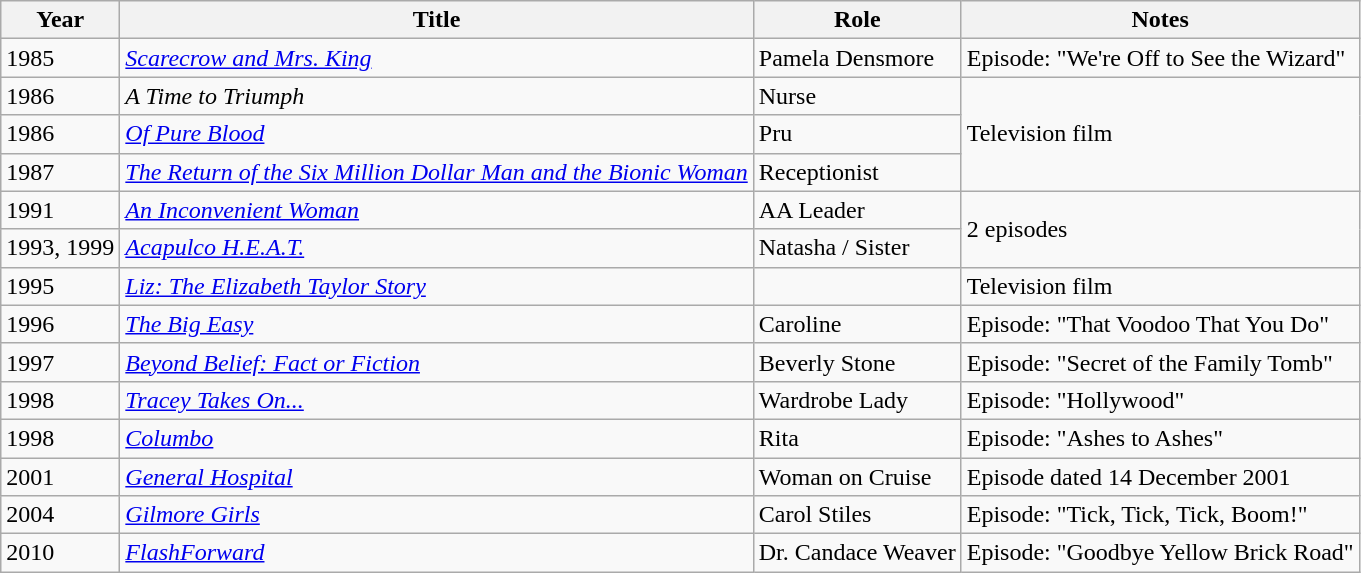<table class="wikitable sortable">
<tr>
<th>Year</th>
<th>Title</th>
<th>Role</th>
<th>Notes</th>
</tr>
<tr>
<td>1985</td>
<td><em><a href='#'>Scarecrow and Mrs. King</a></em></td>
<td>Pamela Densmore</td>
<td>Episode: "We're Off to See the Wizard"</td>
</tr>
<tr>
<td>1986</td>
<td><em>A Time to Triumph</em></td>
<td>Nurse</td>
<td rowspan="3">Television film</td>
</tr>
<tr>
<td>1986</td>
<td><em><a href='#'>Of Pure Blood</a></em></td>
<td>Pru</td>
</tr>
<tr>
<td>1987</td>
<td><em><a href='#'>The Return of the Six Million Dollar Man and the Bionic Woman</a></em></td>
<td>Receptionist</td>
</tr>
<tr>
<td>1991</td>
<td><a href='#'><em>An Inconvenient Woman</em></a></td>
<td>AA Leader</td>
<td rowspan="2">2 episodes</td>
</tr>
<tr>
<td>1993, 1999</td>
<td><em><a href='#'>Acapulco H.E.A.T.</a></em></td>
<td>Natasha / Sister</td>
</tr>
<tr>
<td>1995</td>
<td><em><a href='#'>Liz: The Elizabeth Taylor Story</a></em></td>
<td></td>
<td>Television film</td>
</tr>
<tr>
<td>1996</td>
<td><a href='#'><em>The Big Easy</em></a></td>
<td>Caroline</td>
<td>Episode: "That Voodoo That You Do"</td>
</tr>
<tr>
<td>1997</td>
<td><em><a href='#'>Beyond Belief: Fact or Fiction</a></em></td>
<td>Beverly Stone</td>
<td>Episode: "Secret of the Family Tomb"</td>
</tr>
<tr>
<td>1998</td>
<td><em><a href='#'>Tracey Takes On...</a></em></td>
<td>Wardrobe Lady</td>
<td>Episode: "Hollywood"</td>
</tr>
<tr>
<td>1998</td>
<td><em><a href='#'>Columbo</a></em></td>
<td>Rita</td>
<td>Episode: "Ashes to Ashes"</td>
</tr>
<tr>
<td>2001</td>
<td><em><a href='#'>General Hospital</a></em></td>
<td>Woman on Cruise</td>
<td>Episode dated 14 December 2001</td>
</tr>
<tr>
<td>2004</td>
<td><em><a href='#'>Gilmore Girls</a></em></td>
<td>Carol Stiles</td>
<td>Episode: "Tick, Tick, Tick, Boom!"</td>
</tr>
<tr>
<td>2010</td>
<td><em><a href='#'>FlashForward</a></em></td>
<td>Dr. Candace Weaver</td>
<td>Episode: "Goodbye Yellow Brick Road"</td>
</tr>
</table>
